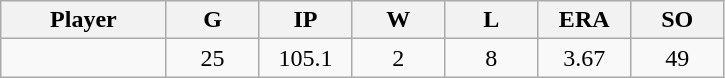<table class="wikitable sortable">
<tr>
<th bgcolor="#DDDDFF" width="16%">Player</th>
<th bgcolor="#DDDDFF" width="9%">G</th>
<th bgcolor="#DDDDFF" width="9%">IP</th>
<th bgcolor="#DDDDFF" width="9%">W</th>
<th bgcolor="#DDDDFF" width="9%">L</th>
<th bgcolor="#DDDDFF" width="9%">ERA</th>
<th bgcolor="#DDDDFF" width="9%">SO</th>
</tr>
<tr align="center">
<td></td>
<td>25</td>
<td>105.1</td>
<td>2</td>
<td>8</td>
<td>3.67</td>
<td>49</td>
</tr>
</table>
